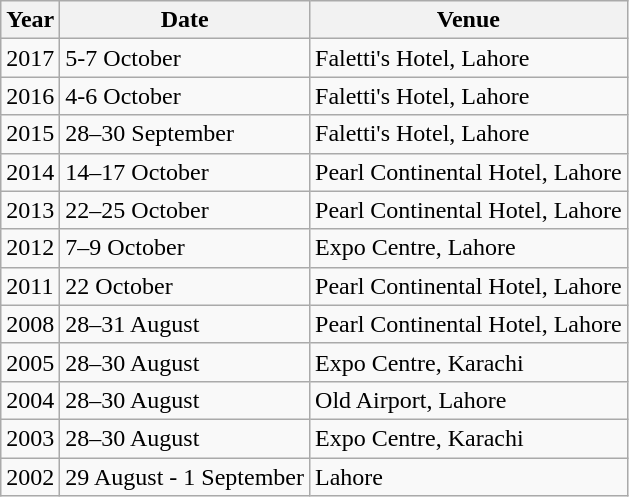<table class="wikitable">
<tr>
<th>Year</th>
<th>Date</th>
<th>Venue</th>
</tr>
<tr>
<td>2017</td>
<td>5-7 October</td>
<td>Faletti's Hotel, Lahore</td>
</tr>
<tr>
<td>2016</td>
<td>4-6 October</td>
<td>Faletti's Hotel, Lahore</td>
</tr>
<tr>
<td>2015</td>
<td>28–30 September</td>
<td>Faletti's Hotel, Lahore</td>
</tr>
<tr>
<td>2014</td>
<td>14–17 October</td>
<td>Pearl Continental Hotel, Lahore</td>
</tr>
<tr>
<td>2013</td>
<td>22–25 October</td>
<td>Pearl Continental Hotel, Lahore</td>
</tr>
<tr>
<td>2012</td>
<td>7–9 October</td>
<td>Expo Centre, Lahore</td>
</tr>
<tr>
<td>2011</td>
<td>22 October</td>
<td>Pearl Continental Hotel, Lahore</td>
</tr>
<tr>
<td>2008</td>
<td>28–31 August</td>
<td>Pearl Continental Hotel, Lahore</td>
</tr>
<tr>
<td>2005</td>
<td>28–30 August</td>
<td>Expo Centre, Karachi</td>
</tr>
<tr>
<td>2004</td>
<td>28–30 August</td>
<td>Old Airport, Lahore</td>
</tr>
<tr>
<td>2003</td>
<td>28–30 August</td>
<td>Expo Centre, Karachi</td>
</tr>
<tr>
<td>2002</td>
<td>29 August - 1 September</td>
<td>Lahore</td>
</tr>
</table>
